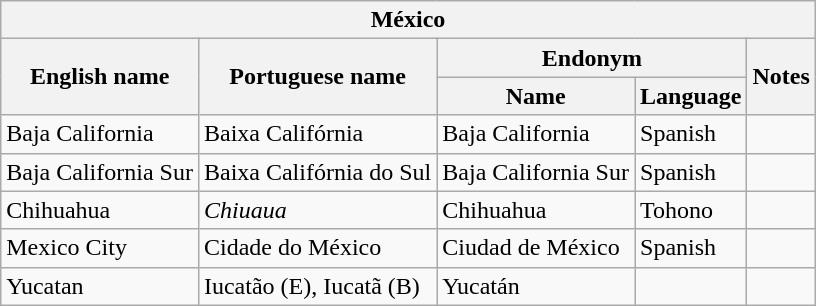<table class="wikitable sortable">
<tr>
<th colspan="5"> México</th>
</tr>
<tr>
<th rowspan="2">English name</th>
<th rowspan="2">Portuguese name</th>
<th colspan="2">Endonym</th>
<th rowspan="2">Notes</th>
</tr>
<tr>
<th>Name</th>
<th>Language</th>
</tr>
<tr>
<td>Baja California</td>
<td>Baixa Califórnia</td>
<td>Baja California</td>
<td>Spanish</td>
<td></td>
</tr>
<tr>
<td>Baja California Sur</td>
<td>Baixa Califórnia do Sul</td>
<td>Baja California Sur</td>
<td>Spanish</td>
<td></td>
</tr>
<tr>
<td>Chihuahua</td>
<td><em>Chiuaua</em></td>
<td>Chihuahua</td>
<td>Tohono</td>
<td></td>
</tr>
<tr>
<td>Mexico City</td>
<td>Cidade do México</td>
<td>Ciudad de México</td>
<td>Spanish</td>
<td></td>
</tr>
<tr>
<td>Yucatan</td>
<td>Iucatão (E), Iucatã (B)</td>
<td>Yucatán</td>
<td></td>
<td></td>
</tr>
</table>
